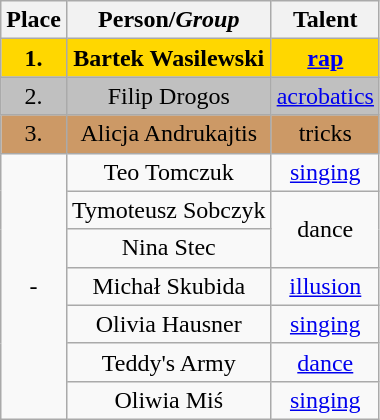<table class="wikitable sortable" style="text-align:center">
<tr>
<th>Place</th>
<th>Person/<em>Group</em></th>
<th>Talent</th>
</tr>
<tr bgcolor="gold">
<td><strong>1.</strong></td>
<td><strong>Bartek Wasilewski</strong></td>
<td><strong><a href='#'>rap</a></strong></td>
</tr>
<tr bgcolor="silver">
<td>2.</td>
<td>Filip Drogos</td>
<td><a href='#'>acrobatics</a></td>
</tr>
<tr bgcolor="#cc9966">
<td>3.</td>
<td>Alicja Andrukajtis</td>
<td>tricks</td>
</tr>
<tr>
<td rowspan="7">-</td>
<td>Teo Tomczuk</td>
<td><a href='#'>singing</a></td>
</tr>
<tr>
<td>Tymoteusz Sobczyk</td>
<td rowspan="2">dance</td>
</tr>
<tr>
<td>Nina Stec</td>
</tr>
<tr>
<td>Michał Skubida</td>
<td><a href='#'>illusion</a></td>
</tr>
<tr>
<td>Olivia Hausner</td>
<td><a href='#'>singing</a></td>
</tr>
<tr>
<td>Teddy's Army</td>
<td><a href='#'>dance</a></td>
</tr>
<tr>
<td>Oliwia Miś</td>
<td><a href='#'>singing</a></td>
</tr>
</table>
